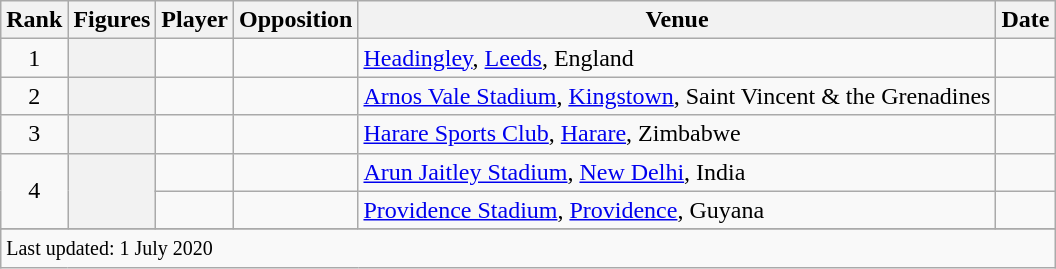<table class="wikitable plainrowheaders sortable">
<tr>
<th scope=col>Rank</th>
<th scope=col>Figures</th>
<th scope=col>Player</th>
<th scope=col>Opposition</th>
<th scope=col>Venue</th>
<th scope=col>Date</th>
</tr>
<tr>
<td align=center>1</td>
<th scope=row style=text-align:center;></th>
<td></td>
<td></td>
<td><a href='#'>Headingley</a>, <a href='#'>Leeds</a>, England</td>
<td> </td>
</tr>
<tr>
<td align=center>2</td>
<th scope=row style=text-align:center;></th>
<td></td>
<td></td>
<td><a href='#'>Arnos Vale Stadium</a>, <a href='#'>Kingstown</a>, Saint Vincent & the Grenadines</td>
<td></td>
</tr>
<tr>
<td align=center>3</td>
<th scope=row style=text-align:center;></th>
<td></td>
<td></td>
<td><a href='#'>Harare Sports Club</a>, <a href='#'>Harare</a>, Zimbabwe</td>
<td></td>
</tr>
<tr>
<td align=center rowspan=2>4</td>
<th scope=row style="text-align:center;" rowspan=2></th>
<td></td>
<td></td>
<td><a href='#'>Arun Jaitley Stadium</a>, <a href='#'>New Delhi</a>, India</td>
<td> </td>
</tr>
<tr>
<td></td>
<td></td>
<td><a href='#'>Providence Stadium</a>, <a href='#'>Providence</a>, Guyana</td>
<td></td>
</tr>
<tr>
</tr>
<tr class=sortbottom>
<td colspan=6><small>Last updated: 1 July 2020</small></td>
</tr>
</table>
